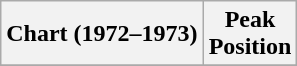<table class="wikitable sortable">
<tr>
<th align="left">Chart (1972–1973)</th>
<th align="center">Peak<br>Position</th>
</tr>
<tr>
</tr>
</table>
